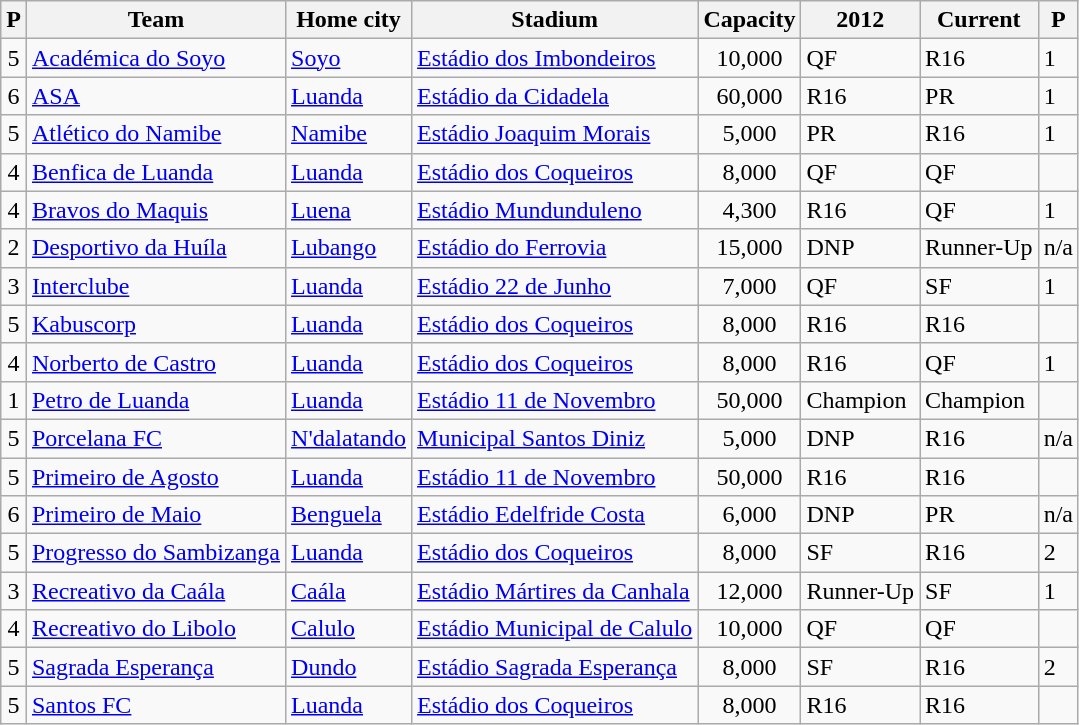<table class="wikitable sortable">
<tr>
<th>P</th>
<th>Team</th>
<th>Home city</th>
<th>Stadium</th>
<th>Capacity</th>
<th>2012</th>
<th>Current</th>
<th>P</th>
</tr>
<tr>
<td align=center>5</td>
<td><a href='#'>Académica do Soyo</a></td>
<td><a href='#'>Soyo</a></td>
<td><a href='#'>Estádio dos Imbondeiros</a></td>
<td align="center">10,000</td>
<td data-sort-value="4">QF</td>
<td data-sort-value="5">R16</td>
<td> 1</td>
</tr>
<tr>
<td align=center>6</td>
<td><a href='#'>ASA</a></td>
<td><a href='#'>Luanda</a></td>
<td><a href='#'>Estádio da Cidadela</a></td>
<td align="center">60,000</td>
<td data-sort-value="5">R16</td>
<td data-sort-value="6">PR</td>
<td> 1</td>
</tr>
<tr>
<td align=center>5</td>
<td><a href='#'>Atlético do Namibe</a></td>
<td><a href='#'>Namibe</a></td>
<td><a href='#'>Estádio Joaquim Morais</a></td>
<td align="center">5,000</td>
<td data-sort-value="6">PR</td>
<td data-sort-value="5">R16</td>
<td data-sort-value="3"> 1</td>
</tr>
<tr>
<td align=center>4</td>
<td><a href='#'>Benfica de Luanda</a></td>
<td><a href='#'>Luanda</a></td>
<td><a href='#'>Estádio dos Coqueiros</a></td>
<td align="center">8,000</td>
<td data-sort-value="4">QF</td>
<td data-sort-value="4">QF</td>
<td align=center data-sort-value="4"></td>
</tr>
<tr>
<td align=center>4</td>
<td><a href='#'>Bravos do Maquis</a></td>
<td><a href='#'>Luena</a></td>
<td><a href='#'>Estádio Mundunduleno</a></td>
<td align="center">4,300</td>
<td data-sort-value="5">R16</td>
<td data-sort-value="4">QF</td>
<td data-sort-value="3"> 1</td>
</tr>
<tr>
<td align=center>2</td>
<td><a href='#'>Desportivo da Huíla</a></td>
<td><a href='#'>Lubango</a></td>
<td><a href='#'>Estádio do Ferrovia</a></td>
<td align="center">15,000</td>
<td data-sort-value="7">DNP</td>
<td data-sort-value="2">Runner-Up</td>
<td>n/a</td>
</tr>
<tr>
<td align=center>3</td>
<td><a href='#'>Interclube</a></td>
<td><a href='#'>Luanda</a></td>
<td><a href='#'>Estádio 22 de Junho</a></td>
<td align="center">7,000</td>
<td data-sort-value="4">QF</td>
<td data-sort-value="3">SF</td>
<td data-sort-value="3"> 1</td>
</tr>
<tr>
<td align=center>5</td>
<td><a href='#'>Kabuscorp</a></td>
<td><a href='#'>Luanda</a></td>
<td><a href='#'>Estádio dos Coqueiros</a></td>
<td align="center">8,000</td>
<td data-sort-value="5">R16</td>
<td data-sort-value="5">R16</td>
<td align=center data-sort-value="4"></td>
</tr>
<tr>
<td align=center>4</td>
<td><a href='#'>Norberto de Castro</a></td>
<td><a href='#'>Luanda</a></td>
<td><a href='#'>Estádio dos Coqueiros</a></td>
<td align="center">8,000</td>
<td data-sort-value="5">R16</td>
<td data-sort-value="4">QF</td>
<td data-sort-value="3"> 1</td>
</tr>
<tr>
<td align=center>1</td>
<td><a href='#'>Petro de Luanda</a></td>
<td><a href='#'>Luanda</a></td>
<td><a href='#'>Estádio 11 de Novembro</a></td>
<td align="center">50,000</td>
<td data-sort-value="1">Champion</td>
<td data-sort-value="1">Champion</td>
<td align=center data-sort-value="4"></td>
</tr>
<tr>
<td align=center>5</td>
<td><a href='#'>Porcelana FC</a></td>
<td><a href='#'>N'dalatando</a></td>
<td><a href='#'>Municipal Santos Diniz</a></td>
<td align="center">5,000</td>
<td data-sort-value="7">DNP</td>
<td data-sort-value="5">R16</td>
<td>n/a</td>
</tr>
<tr>
<td align=center>5</td>
<td><a href='#'>Primeiro de Agosto</a></td>
<td><a href='#'>Luanda</a></td>
<td><a href='#'>Estádio 11 de Novembro</a></td>
<td align="center">50,000</td>
<td data-sort-value="5">R16</td>
<td data-sort-value="5">R16</td>
<td align=center data-sort-value="4"></td>
</tr>
<tr>
<td align=center>6</td>
<td><a href='#'>Primeiro de Maio</a></td>
<td><a href='#'>Benguela</a></td>
<td><a href='#'>Estádio Edelfride Costa</a></td>
<td align="center">6,000</td>
<td data-sort-value="7">DNP</td>
<td data-sort-value="6">PR</td>
<td>n/a</td>
</tr>
<tr>
<td align=center>5</td>
<td><a href='#'>Progresso do Sambizanga</a></td>
<td><a href='#'>Luanda</a></td>
<td><a href='#'>Estádio dos Coqueiros</a></td>
<td align="center">8,000</td>
<td data-sort-value="3">SF</td>
<td data-sort-value="5">R16</td>
<td> 2</td>
</tr>
<tr>
<td align=center>3</td>
<td><a href='#'>Recreativo da Caála</a></td>
<td><a href='#'>Caála</a></td>
<td><a href='#'>Estádio Mártires da Canhala</a></td>
<td align="center">12,000</td>
<td data-sort-value="2">Runner-Up</td>
<td data-sort-value="3">SF</td>
<td> 1</td>
</tr>
<tr>
<td align=center>4</td>
<td><a href='#'>Recreativo do Libolo</a></td>
<td><a href='#'>Calulo</a></td>
<td><a href='#'>Estádio Municipal de Calulo</a></td>
<td align="center">10,000</td>
<td data-sort-value="4">QF</td>
<td data-sort-value="4">QF</td>
<td align=center data-sort-value="4"></td>
</tr>
<tr>
<td align=center>5</td>
<td><a href='#'>Sagrada Esperança</a></td>
<td><a href='#'>Dundo</a></td>
<td><a href='#'>Estádio Sagrada Esperança</a></td>
<td align="center">8,000</td>
<td data-sort-value="3">SF</td>
<td data-sort-value="5">R16</td>
<td> 2</td>
</tr>
<tr>
<td align=center>5</td>
<td><a href='#'>Santos FC</a></td>
<td><a href='#'>Luanda</a></td>
<td><a href='#'>Estádio dos Coqueiros</a></td>
<td align="center">8,000</td>
<td data-sort-value="5">R16</td>
<td data-sort-value="5">R16</td>
<td align=center data-sort-value="4"></td>
</tr>
</table>
